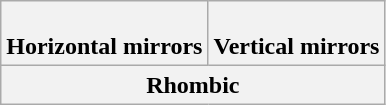<table class=wikitable>
<tr>
<th><br>Horizontal mirrors</th>
<th><br>Vertical mirrors</th>
</tr>
<tr>
<th colspan=2>Rhombic</th>
</tr>
</table>
